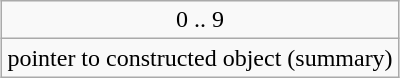<table class="wikitable" style="margin:auto">
<tr style="text-align: center">
<td>0 .. 9</td>
</tr>
<tr>
<td>pointer to constructed object (summary)</td>
</tr>
</table>
